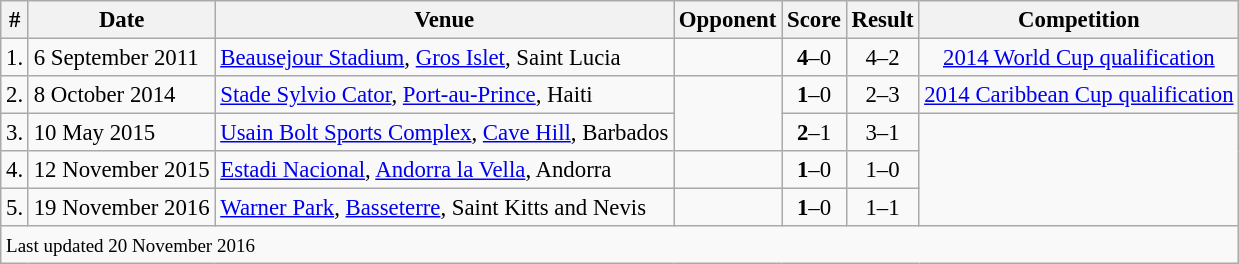<table class="wikitable" style="font-size:95%">
<tr>
<th>#</th>
<th>Date</th>
<th>Venue</th>
<th>Opponent</th>
<th>Score</th>
<th>Result</th>
<th>Competition</th>
</tr>
<tr>
<td>1.</td>
<td>6 September 2011</td>
<td><a href='#'>Beausejour Stadium</a>, <a href='#'>Gros Islet</a>, Saint Lucia</td>
<td></td>
<td align=center><strong>4</strong>–0</td>
<td align=center>4–2</td>
<td align=center><a href='#'>2014 World Cup qualification</a></td>
</tr>
<tr>
<td>2.</td>
<td>8 October 2014</td>
<td><a href='#'>Stade Sylvio Cator</a>, <a href='#'>Port-au-Prince</a>, Haiti</td>
<td rowspan=2></td>
<td align=center><strong>1</strong>–0</td>
<td align=center>2–3</td>
<td align=center><a href='#'>2014 Caribbean Cup qualification</a></td>
</tr>
<tr>
<td>3.</td>
<td>10 May 2015</td>
<td><a href='#'>Usain Bolt Sports Complex</a>, <a href='#'>Cave Hill</a>, Barbados</td>
<td align=center><strong>2</strong>–1</td>
<td align=center>3–1</td>
<td rowspan=3></td>
</tr>
<tr>
<td>4.</td>
<td>12 November 2015</td>
<td><a href='#'>Estadi Nacional</a>, <a href='#'>Andorra la Vella</a>, Andorra</td>
<td></td>
<td align=center><strong>1</strong>–0</td>
<td align=center>1–0</td>
</tr>
<tr>
<td>5.</td>
<td>19 November 2016</td>
<td><a href='#'>Warner Park</a>, <a href='#'>Basseterre</a>, Saint Kitts and Nevis</td>
<td></td>
<td align=center><strong>1</strong>–0</td>
<td align=center>1–1</td>
</tr>
<tr>
<td colspan="7"><small>Last updated 20 November 2016</small></td>
</tr>
</table>
